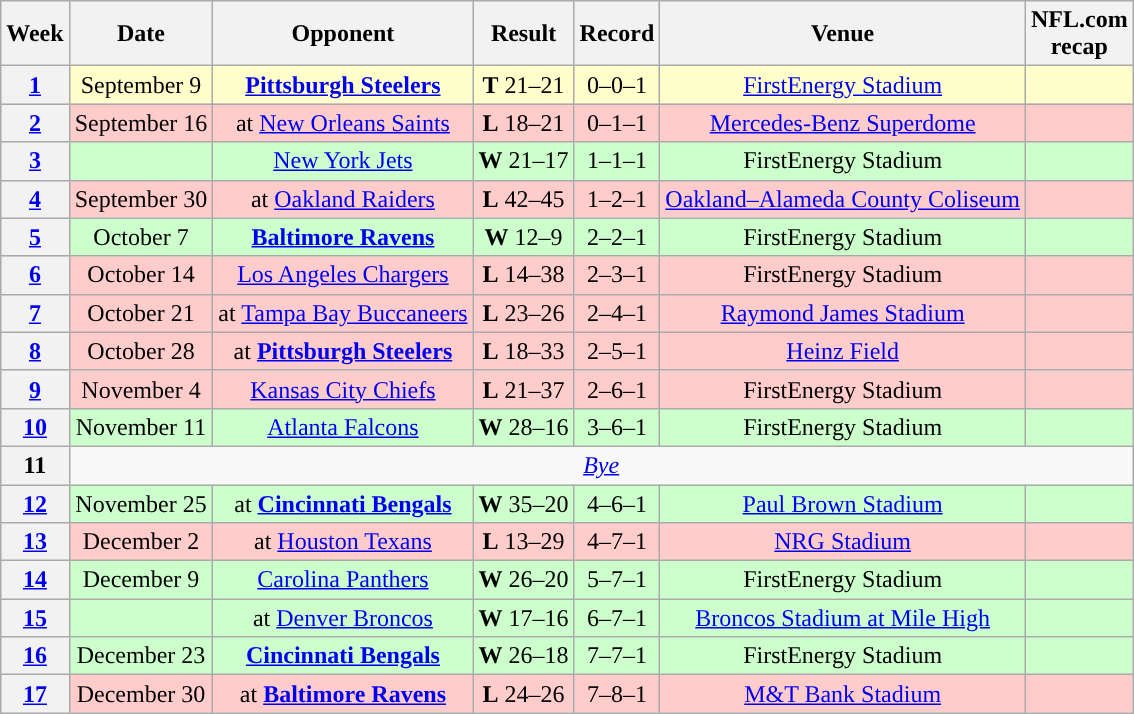<table class="wikitable" style="text-align:center">
<tr>
<th>Week</th>
<th>Date</th>
<th>Opponent</th>
<th>Result</th>
<th>Record</th>
<th>Venue</th>
<th>NFL.com<br>recap</th>
</tr>
<tr style="background:#ffc">
<th><a href='#'>1</a></th>
<td>September 9</td>
<td><strong><a href='#'>Pittsburgh Steelers</a></strong></td>
<td><strong>T</strong> 21–21 </td>
<td>0–0–1</td>
<td><a href='#'>FirstEnergy Stadium</a></td>
<td></td>
</tr>
<tr style="background:#fcc">
<th><a href='#'>2</a></th>
<td>September 16</td>
<td>at <a href='#'>New Orleans Saints</a></td>
<td><strong>L</strong> 18–21</td>
<td>0–1–1</td>
<td><a href='#'>Mercedes-Benz Superdome</a></td>
<td></td>
</tr>
<tr style="background:#cfc">
<th><a href='#'>3</a></th>
<td></td>
<td><a href='#'>New York Jets</a></td>
<td><strong>W</strong> 21–17</td>
<td>1–1–1</td>
<td>FirstEnergy Stadium</td>
<td></td>
</tr>
<tr style="background:#fcc">
<th><a href='#'>4</a></th>
<td>September 30</td>
<td>at <a href='#'>Oakland Raiders</a></td>
<td><strong>L</strong> 42–45 </td>
<td>1–2–1</td>
<td><a href='#'>Oakland–Alameda County Coliseum</a></td>
<td></td>
</tr>
<tr style="background:#cfc">
<th><a href='#'>5</a></th>
<td>October 7</td>
<td><strong><a href='#'>Baltimore Ravens</a></strong></td>
<td><strong>W</strong> 12–9 </td>
<td>2–2–1</td>
<td>FirstEnergy Stadium</td>
<td></td>
</tr>
<tr style="background:#fcc">
<th><a href='#'>6</a></th>
<td>October 14</td>
<td><a href='#'>Los Angeles Chargers</a></td>
<td><strong>L</strong> 14–38</td>
<td>2–3–1</td>
<td>FirstEnergy Stadium</td>
<td></td>
</tr>
<tr style="background:#fcc">
<th><a href='#'>7</a></th>
<td>October 21</td>
<td>at <a href='#'>Tampa Bay Buccaneers</a></td>
<td><strong>L</strong> 23–26 </td>
<td>2–4–1</td>
<td><a href='#'>Raymond James Stadium</a></td>
<td></td>
</tr>
<tr style="background:#fcc">
<th><a href='#'>8</a></th>
<td>October 28</td>
<td>at <strong><a href='#'>Pittsburgh Steelers</a></strong></td>
<td><strong>L</strong> 18–33</td>
<td>2–5–1</td>
<td><a href='#'>Heinz Field</a></td>
<td></td>
</tr>
<tr style="background:#fcc">
<th><a href='#'>9</a></th>
<td>November 4</td>
<td><a href='#'>Kansas City Chiefs</a></td>
<td><strong>L</strong> 21–37</td>
<td>2–6–1</td>
<td>FirstEnergy Stadium</td>
<td></td>
</tr>
<tr style="background:#cfc">
<th><a href='#'>10</a></th>
<td>November 11</td>
<td><a href='#'>Atlanta Falcons</a></td>
<td><strong>W</strong> 28–16</td>
<td>3–6–1</td>
<td>FirstEnergy Stadium</td>
<td></td>
</tr>
<tr>
<th>11</th>
<td colspan="6"><em><a href='#'>Bye</a></em></td>
</tr>
<tr style="background:#cfc">
<th><a href='#'>12</a></th>
<td>November 25</td>
<td>at <strong><a href='#'>Cincinnati Bengals</a></strong></td>
<td><strong>W</strong> 35–20</td>
<td>4–6–1</td>
<td><a href='#'>Paul Brown Stadium</a></td>
<td></td>
</tr>
<tr style="background:#fcc">
<th><a href='#'>13</a></th>
<td>December 2</td>
<td>at <a href='#'>Houston Texans</a></td>
<td><strong>L</strong> 13–29</td>
<td>4–7–1</td>
<td><a href='#'>NRG Stadium</a></td>
<td></td>
</tr>
<tr style="background:#cfc">
<th><a href='#'>14</a></th>
<td>December 9</td>
<td><a href='#'>Carolina Panthers</a></td>
<td><strong>W</strong> 26–20</td>
<td>5–7–1</td>
<td>FirstEnergy Stadium</td>
<td></td>
</tr>
<tr style="background:#cfc">
<th><a href='#'>15</a></th>
<td></td>
<td>at <a href='#'>Denver Broncos</a></td>
<td><strong>W</strong> 17–16</td>
<td>6–7–1</td>
<td><a href='#'>Broncos Stadium at Mile High</a></td>
<td></td>
</tr>
<tr style="background:#cfc">
<th><a href='#'>16</a></th>
<td>December 23</td>
<td><strong><a href='#'>Cincinnati Bengals</a></strong></td>
<td><strong>W</strong> 26–18</td>
<td>7–7–1</td>
<td>FirstEnergy Stadium</td>
<td></td>
</tr>
<tr style="background:#fcc">
<th><a href='#'>17</a></th>
<td>December 30</td>
<td>at <strong><a href='#'>Baltimore Ravens</a></strong></td>
<td><strong>L</strong> 24–26</td>
<td>7–8–1</td>
<td><a href='#'>M&T Bank Stadium</a></td>
<td></td>
</tr>
</table>
